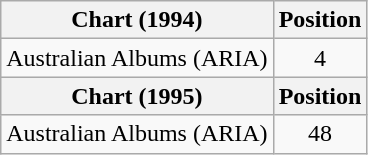<table class="wikitable" style="text-align:center;">
<tr>
<th>Chart (1994)</th>
<th>Position</th>
</tr>
<tr>
<td align="left">Australian Albums (ARIA)</td>
<td>4</td>
</tr>
<tr>
<th>Chart (1995)</th>
<th>Position</th>
</tr>
<tr>
<td align="left">Australian Albums (ARIA)</td>
<td>48</td>
</tr>
</table>
